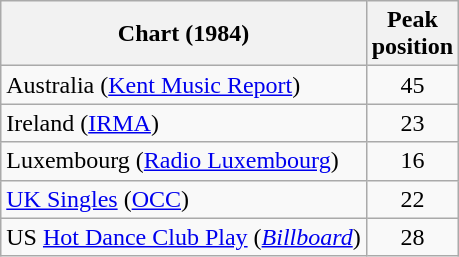<table class="wikitable sortable">
<tr>
<th>Chart (1984)</th>
<th>Peak<br>position</th>
</tr>
<tr>
<td>Australia (<a href='#'>Kent Music Report</a>)</td>
<td style="text-align:center;">45</td>
</tr>
<tr>
<td>Ireland (<a href='#'>IRMA</a>)</td>
<td style="text-align:center;">23</td>
</tr>
<tr>
<td>Luxembourg (<a href='#'>Radio Luxembourg</a>)</td>
<td align="center">16</td>
</tr>
<tr>
<td><a href='#'>UK Singles</a> (<a href='#'>OCC</a>)</td>
<td style="text-align:center;">22</td>
</tr>
<tr>
<td>US <a href='#'>Hot Dance Club Play</a> (<em><a href='#'>Billboard</a></em>)</td>
<td style="text-align:center;">28</td>
</tr>
</table>
